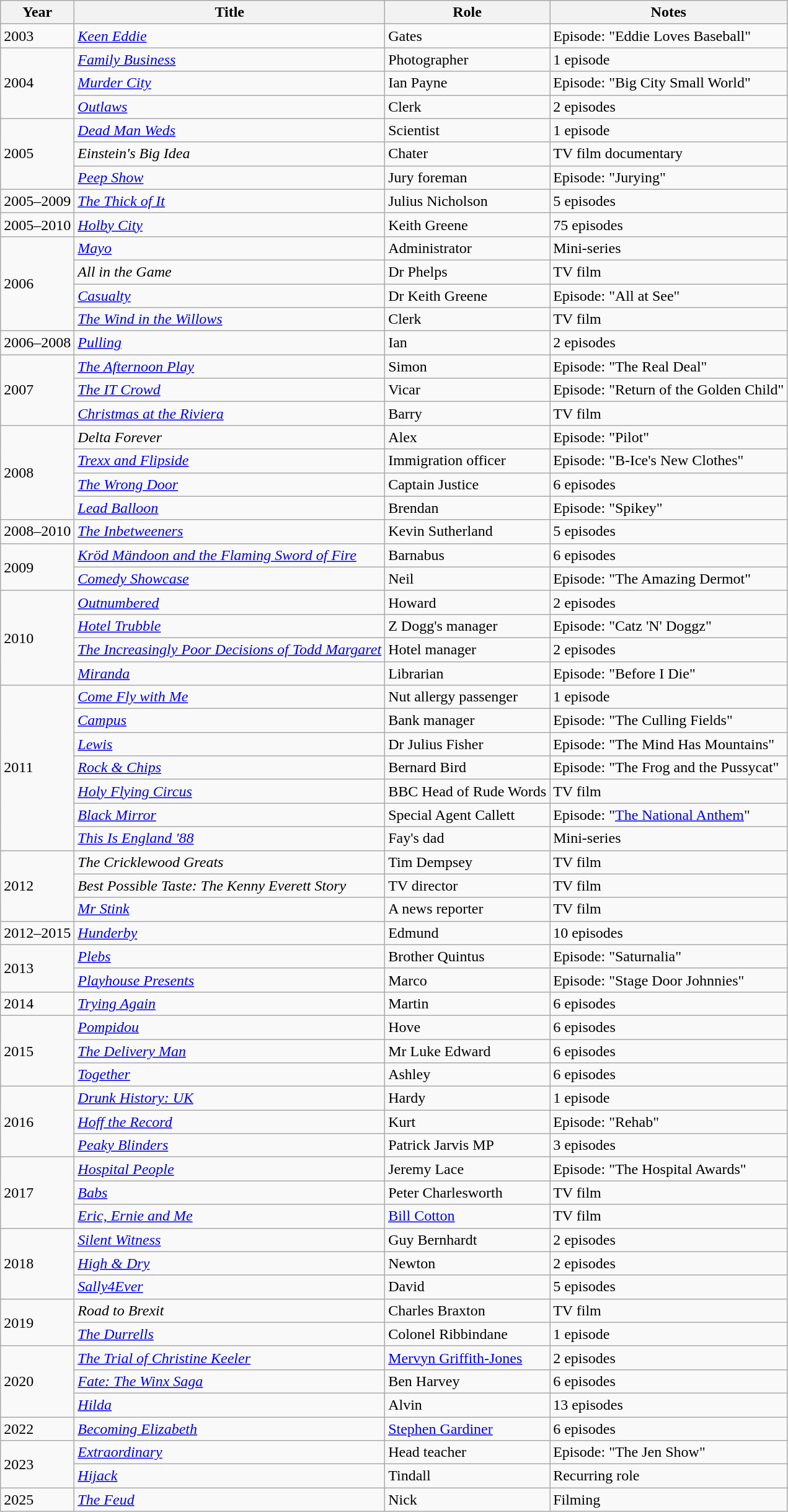<table class="wikitable sortable">
<tr>
<th>Year</th>
<th>Title</th>
<th>Role</th>
<th class="unsortable">Notes</th>
</tr>
<tr>
<td>2003</td>
<td><em><a href='#'>Keen Eddie</a></em></td>
<td>Gates</td>
<td>Episode: "Eddie Loves Baseball"</td>
</tr>
<tr>
<td rowspan="3">2004</td>
<td><em><a href='#'>Family Business</a></em></td>
<td>Photographer</td>
<td>1 episode</td>
</tr>
<tr>
<td><em><a href='#'>Murder City</a></em></td>
<td>Ian Payne</td>
<td>Episode: "Big City Small World"</td>
</tr>
<tr>
<td><em><a href='#'>Outlaws</a></em></td>
<td>Clerk</td>
<td>2 episodes</td>
</tr>
<tr>
<td rowspan="3">2005</td>
<td><em><a href='#'>Dead Man Weds</a></em></td>
<td>Scientist</td>
<td>1 episode</td>
</tr>
<tr>
<td><em>Einstein's Big Idea</em></td>
<td>Chater</td>
<td>TV film documentary</td>
</tr>
<tr>
<td><em><a href='#'>Peep Show</a></em></td>
<td>Jury foreman</td>
<td>Episode: "Jurying"</td>
</tr>
<tr>
<td>2005–2009</td>
<td><em><a href='#'>The Thick of It</a></em></td>
<td>Julius Nicholson</td>
<td>5 episodes</td>
</tr>
<tr>
<td>2005–2010</td>
<td><em><a href='#'>Holby City</a></em></td>
<td>Keith Greene</td>
<td>75 episodes</td>
</tr>
<tr>
<td rowspan="4">2006</td>
<td><em><a href='#'>Mayo</a></em></td>
<td>Administrator</td>
<td>Mini-series</td>
</tr>
<tr>
<td><em>All in the Game</em></td>
<td>Dr Phelps</td>
<td>TV film</td>
</tr>
<tr>
<td><em><a href='#'>Casualty</a></em></td>
<td>Dr Keith Greene</td>
<td>Episode: "All at See"</td>
</tr>
<tr>
<td><em><a href='#'>The Wind in the Willows</a></em></td>
<td>Clerk</td>
<td>TV film</td>
</tr>
<tr>
<td>2006–2008</td>
<td><em><a href='#'>Pulling</a></em></td>
<td>Ian</td>
<td>2 episodes</td>
</tr>
<tr>
<td rowspan="3">2007</td>
<td><em><a href='#'>The Afternoon Play</a></em></td>
<td>Simon</td>
<td>Episode: "The Real Deal"</td>
</tr>
<tr>
<td><em><a href='#'>The IT Crowd</a></em></td>
<td>Vicar</td>
<td>Episode: "Return of the Golden Child"</td>
</tr>
<tr>
<td><em><a href='#'>Christmas at the Riviera</a></em></td>
<td>Barry</td>
<td>TV film</td>
</tr>
<tr>
<td rowspan="4">2008</td>
<td><em>Delta Forever</em></td>
<td>Alex</td>
<td>Episode: "Pilot"</td>
</tr>
<tr>
<td><em><a href='#'>Trexx and Flipside</a></em></td>
<td>Immigration officer</td>
<td>Episode: "B-Ice's New Clothes"</td>
</tr>
<tr>
<td><em><a href='#'>The Wrong Door</a></em></td>
<td>Captain Justice</td>
<td>6 episodes</td>
</tr>
<tr>
<td><em><a href='#'>Lead Balloon</a></em></td>
<td>Brendan</td>
<td>Episode: "Spikey"</td>
</tr>
<tr>
<td>2008–2010</td>
<td><em><a href='#'>The Inbetweeners</a></em></td>
<td>Kevin Sutherland</td>
<td>5 episodes</td>
</tr>
<tr>
<td rowspan="2">2009</td>
<td><em><a href='#'>Kröd Mändoon and the Flaming Sword of Fire</a></em></td>
<td>Barnabus</td>
<td>6 episodes</td>
</tr>
<tr>
<td><em><a href='#'>Comedy Showcase</a></em></td>
<td>Neil</td>
<td>Episode: "The Amazing Dermot"</td>
</tr>
<tr>
<td rowspan="4">2010</td>
<td><em><a href='#'>Outnumbered</a></em></td>
<td>Howard</td>
<td>2 episodes</td>
</tr>
<tr>
<td><em><a href='#'>Hotel Trubble</a></em></td>
<td>Z Dogg's manager</td>
<td>Episode: "Catz 'N' Doggz"</td>
</tr>
<tr>
<td><em><a href='#'>The Increasingly Poor Decisions of Todd Margaret</a></em></td>
<td>Hotel manager</td>
<td>2 episodes</td>
</tr>
<tr>
<td><em><a href='#'>Miranda</a></em></td>
<td>Librarian</td>
<td>Episode: "Before I Die"</td>
</tr>
<tr>
<td rowspan="7">2011</td>
<td><em><a href='#'>Come Fly with Me</a></em></td>
<td>Nut allergy passenger</td>
<td>1 episode</td>
</tr>
<tr>
<td><em><a href='#'>Campus</a></em></td>
<td>Bank manager</td>
<td>Episode: "The Culling Fields"</td>
</tr>
<tr>
<td><em><a href='#'>Lewis</a></em></td>
<td>Dr Julius Fisher</td>
<td>Episode: "The Mind Has Mountains"</td>
</tr>
<tr>
<td><em><a href='#'>Rock & Chips</a></em></td>
<td>Bernard Bird</td>
<td>Episode: "The Frog and the Pussycat"</td>
</tr>
<tr>
<td><em><a href='#'>Holy Flying Circus</a></em></td>
<td>BBC Head of Rude Words</td>
<td>TV film</td>
</tr>
<tr>
<td><em><a href='#'>Black Mirror</a></em></td>
<td>Special Agent Callett</td>
<td>Episode: "<a href='#'>The National Anthem</a>"</td>
</tr>
<tr>
<td><em><a href='#'>This Is England '88</a></em></td>
<td>Fay's dad</td>
<td>Mini-series</td>
</tr>
<tr>
<td rowspan="3">2012</td>
<td><em>The Cricklewood Greats</em></td>
<td>Tim Dempsey</td>
<td>TV film</td>
</tr>
<tr>
<td><em>Best Possible Taste: The Kenny Everett Story</em></td>
<td>TV director</td>
<td>TV film</td>
</tr>
<tr>
<td><em><a href='#'>Mr Stink</a></em></td>
<td>A news reporter</td>
<td>TV film</td>
</tr>
<tr>
<td>2012–2015</td>
<td><em><a href='#'>Hunderby</a></em></td>
<td>Edmund</td>
<td>10 episodes</td>
</tr>
<tr>
<td rowspan="2">2013</td>
<td><em><a href='#'>Plebs</a></em></td>
<td>Brother Quintus</td>
<td>Episode: "Saturnalia"</td>
</tr>
<tr>
<td><em><a href='#'>Playhouse Presents</a></em></td>
<td>Marco</td>
<td>Episode: "Stage Door Johnnies"</td>
</tr>
<tr>
<td>2014</td>
<td><em><a href='#'>Trying Again</a></em></td>
<td>Martin</td>
<td>6 episodes</td>
</tr>
<tr>
<td rowspan="3">2015</td>
<td><em><a href='#'>Pompidou</a></em></td>
<td>Hove</td>
<td>6 episodes</td>
</tr>
<tr>
<td><em><a href='#'>The Delivery Man</a></em></td>
<td>Mr Luke Edward</td>
<td>6 episodes</td>
</tr>
<tr>
<td><em><a href='#'>Together</a></em></td>
<td>Ashley</td>
<td>6 episodes</td>
</tr>
<tr>
<td rowspan="3">2016</td>
<td><em><a href='#'>Drunk History: UK</a></em></td>
<td>Hardy</td>
<td>1 episode</td>
</tr>
<tr>
<td><em><a href='#'>Hoff the Record</a></em></td>
<td>Kurt</td>
<td>Episode: "Rehab"</td>
</tr>
<tr>
<td><em><a href='#'>Peaky Blinders</a></em></td>
<td>Patrick Jarvis MP</td>
<td>3 episodes</td>
</tr>
<tr>
<td rowspan="3">2017</td>
<td><em><a href='#'>Hospital People</a></em></td>
<td>Jeremy Lace</td>
<td>Episode: "The Hospital Awards"</td>
</tr>
<tr>
<td><em><a href='#'>Babs</a></em></td>
<td>Peter Charlesworth</td>
<td>TV film</td>
</tr>
<tr>
<td><em><a href='#'>Eric, Ernie and Me</a></em></td>
<td><a href='#'>Bill Cotton</a></td>
<td>TV film</td>
</tr>
<tr>
<td rowspan="3">2018</td>
<td><em><a href='#'>Silent Witness</a></em></td>
<td>Guy Bernhardt</td>
<td>2 episodes</td>
</tr>
<tr>
<td><em><a href='#'>High & Dry</a></em></td>
<td>Newton</td>
<td>2 episodes</td>
</tr>
<tr>
<td><em><a href='#'>Sally4Ever</a></em></td>
<td>David</td>
<td>5 episodes</td>
</tr>
<tr>
<td rowspan="2">2019</td>
<td><em>Road to Brexit</em></td>
<td>Charles Braxton</td>
<td>TV film</td>
</tr>
<tr>
<td><em><a href='#'>The Durrells</a></em></td>
<td>Colonel Ribbindane</td>
<td>1 episode</td>
</tr>
<tr>
<td rowspan="3">2020</td>
<td><em><a href='#'>The Trial of Christine Keeler</a></em></td>
<td><a href='#'>Mervyn Griffith-Jones</a></td>
<td>2 episodes</td>
</tr>
<tr>
<td><em><a href='#'>Fate: The Winx Saga</a></em></td>
<td>Ben Harvey</td>
<td>6 episodes</td>
</tr>
<tr>
<td><em><a href='#'>Hilda</a></em></td>
<td>Alvin</td>
<td>13 episodes</td>
</tr>
<tr>
<td>2022</td>
<td><em><a href='#'>Becoming Elizabeth</a></em></td>
<td><a href='#'>Stephen Gardiner</a></td>
<td>6 episodes</td>
</tr>
<tr>
<td rowspan="2">2023</td>
<td><em><a href='#'>Extraordinary</a></em></td>
<td>Head teacher</td>
<td>Episode: "The Jen Show"</td>
</tr>
<tr>
<td><em><a href='#'>Hijack</a></em></td>
<td>Tindall</td>
<td>Recurring role</td>
</tr>
<tr>
<td>2025</td>
<td><em><a href='#'> The Feud</a></em></td>
<td>Nick</td>
<td>Filming</td>
</tr>
</table>
